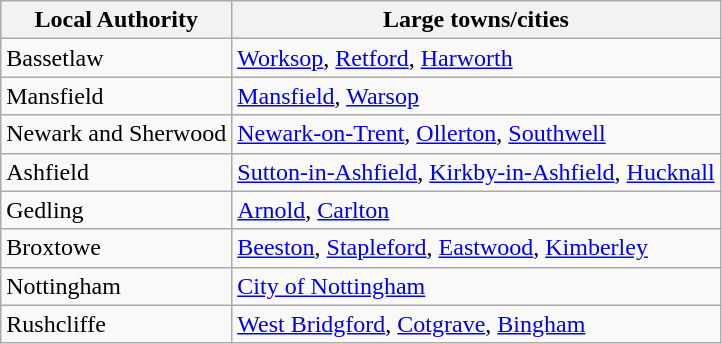<table class="wikitable">
<tr>
<th>Local Authority</th>
<th>Large towns/cities</th>
</tr>
<tr>
<td>Bassetlaw</td>
<td><a href='#'>Worksop</a>, <a href='#'>Retford</a>, <a href='#'>Harworth</a></td>
</tr>
<tr>
<td>Mansfield</td>
<td><a href='#'>Mansfield</a>, <a href='#'>Warsop</a></td>
</tr>
<tr>
<td>Newark and Sherwood</td>
<td><a href='#'>Newark-on-Trent</a>, <a href='#'>Ollerton</a>, <a href='#'>Southwell</a></td>
</tr>
<tr>
<td>Ashfield</td>
<td><a href='#'>Sutton-in-Ashfield</a>, <a href='#'>Kirkby-in-Ashfield</a>, <a href='#'>Hucknall</a></td>
</tr>
<tr>
<td>Gedling</td>
<td><a href='#'>Arnold</a>, <a href='#'>Carlton</a></td>
</tr>
<tr>
<td>Broxtowe</td>
<td><a href='#'>Beeston</a>, <a href='#'>Stapleford</a>, <a href='#'>Eastwood</a>, <a href='#'>Kimberley</a></td>
</tr>
<tr>
<td>Nottingham</td>
<td><a href='#'>City of Nottingham</a></td>
</tr>
<tr>
<td>Rushcliffe</td>
<td><a href='#'>West Bridgford</a>, <a href='#'>Cotgrave</a>, <a href='#'>Bingham</a></td>
</tr>
</table>
